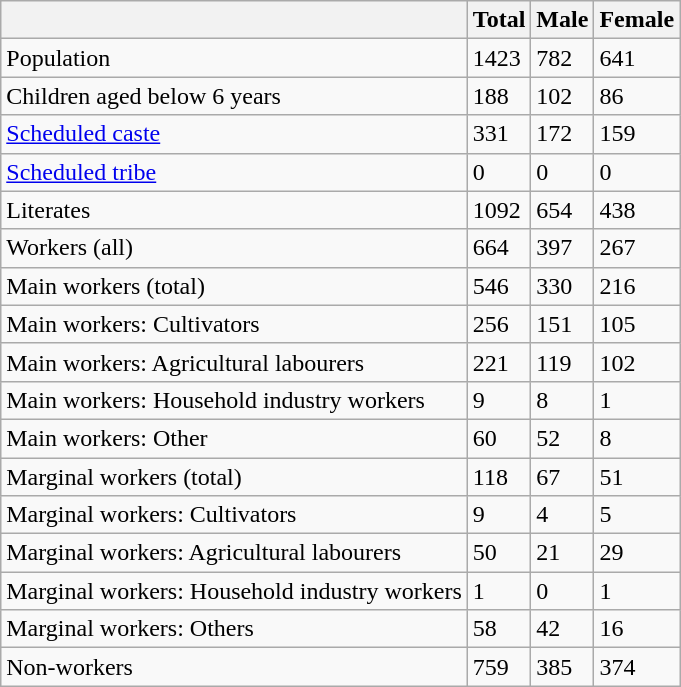<table class="wikitable sortable">
<tr>
<th></th>
<th>Total</th>
<th>Male</th>
<th>Female</th>
</tr>
<tr>
<td>Population</td>
<td>1423</td>
<td>782</td>
<td>641</td>
</tr>
<tr>
<td>Children aged below 6 years</td>
<td>188</td>
<td>102</td>
<td>86</td>
</tr>
<tr>
<td><a href='#'>Scheduled caste</a></td>
<td>331</td>
<td>172</td>
<td>159</td>
</tr>
<tr>
<td><a href='#'>Scheduled tribe</a></td>
<td>0</td>
<td>0</td>
<td>0</td>
</tr>
<tr>
<td>Literates</td>
<td>1092</td>
<td>654</td>
<td>438</td>
</tr>
<tr>
<td>Workers (all)</td>
<td>664</td>
<td>397</td>
<td>267</td>
</tr>
<tr>
<td>Main workers (total)</td>
<td>546</td>
<td>330</td>
<td>216</td>
</tr>
<tr>
<td>Main workers: Cultivators</td>
<td>256</td>
<td>151</td>
<td>105</td>
</tr>
<tr>
<td>Main workers: Agricultural labourers</td>
<td>221</td>
<td>119</td>
<td>102</td>
</tr>
<tr>
<td>Main workers: Household industry workers</td>
<td>9</td>
<td>8</td>
<td>1</td>
</tr>
<tr>
<td>Main workers: Other</td>
<td>60</td>
<td>52</td>
<td>8</td>
</tr>
<tr>
<td>Marginal workers (total)</td>
<td>118</td>
<td>67</td>
<td>51</td>
</tr>
<tr>
<td>Marginal workers: Cultivators</td>
<td>9</td>
<td>4</td>
<td>5</td>
</tr>
<tr>
<td>Marginal workers: Agricultural labourers</td>
<td>50</td>
<td>21</td>
<td>29</td>
</tr>
<tr>
<td>Marginal workers: Household industry workers</td>
<td>1</td>
<td>0</td>
<td>1</td>
</tr>
<tr>
<td>Marginal workers: Others</td>
<td>58</td>
<td>42</td>
<td>16</td>
</tr>
<tr>
<td>Non-workers</td>
<td>759</td>
<td>385</td>
<td>374</td>
</tr>
</table>
